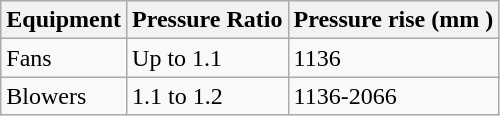<table class="wikitable floatright">
<tr>
<th>Equipment</th>
<th>Pressure Ratio</th>
<th>Pressure rise (mm )</th>
</tr>
<tr>
<td>Fans</td>
<td>Up to 1.1</td>
<td>1136</td>
</tr>
<tr>
<td>Blowers</td>
<td>1.1 to 1.2</td>
<td>1136-2066</td>
</tr>
</table>
